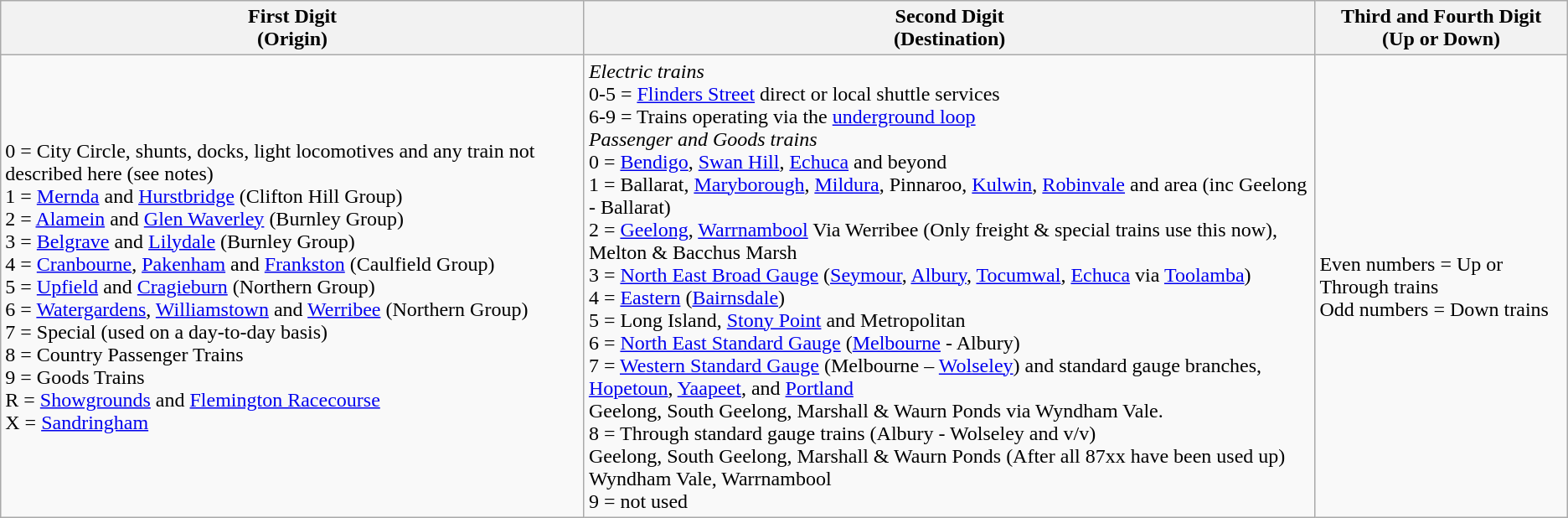<table class="wikitable">
<tr>
<th>First Digit<br>(Origin)</th>
<th>Second Digit<br>(Destination)</th>
<th>Third and Fourth Digit<br>(Up or Down)</th>
</tr>
<tr>
<td>0 = City Circle, shunts, docks, light locomotives and any train not described here (see notes)<br>1 = <a href='#'>Mernda</a> and <a href='#'>Hurstbridge</a> (Clifton Hill Group)<br>2 = <a href='#'>Alamein</a> and <a href='#'>Glen Waverley</a> (Burnley Group)<br>3 = <a href='#'>Belgrave</a> and <a href='#'>Lilydale</a> (Burnley Group)<br>4 = <a href='#'>Cranbourne</a>, <a href='#'>Pakenham</a> and <a href='#'>Frankston</a> (Caulfield Group)<br>5 = <a href='#'>Upfield</a> and <a href='#'>Cragieburn</a> (Northern Group)<br>6 = <a href='#'>Watergardens</a>, <a href='#'>Williamstown</a> and <a href='#'>Werribee</a> (Northern Group)<br>7 = Special (used on a day-to-day basis)<br>8 = Country Passenger Trains<br>9 = Goods Trains<br>R = <a href='#'>Showgrounds</a> and <a href='#'>Flemington Racecourse</a><br>X = <a href='#'>Sandringham</a><br></td>
<td><em>Electric trains</em><br>0-5 = <a href='#'>Flinders Street</a> direct or local shuttle services<br>6-9 = Trains operating via the <a href='#'>underground loop</a><br>
<em>Passenger and Goods trains</em><br>
0 = <a href='#'>Bendigo</a>, <a href='#'>Swan Hill</a>, <a href='#'>Echuca</a> and beyond<br>
1 = Ballarat, <a href='#'>Maryborough</a>, <a href='#'>Mildura</a>, Pinnaroo, <a href='#'>Kulwin</a>, <a href='#'>Robinvale</a> and area (inc Geelong - Ballarat)<br>
2 = <a href='#'>Geelong</a>, <a href='#'>Warrnambool</a> Via Werribee (Only freight & special trains use this now), Melton & Bacchus Marsh<br>3 = <a href='#'>North East Broad Gauge</a> (<a href='#'>Seymour</a>, <a href='#'>Albury</a>, <a href='#'>Tocumwal</a>, <a href='#'>Echuca</a> via <a href='#'>Toolamba</a>)<br>
4 = <a href='#'>Eastern</a> (<a href='#'>Bairnsdale</a>)<br>
5 = Long Island, <a href='#'>Stony Point</a> and Metropolitan<br>
6 = <a href='#'>North East Standard Gauge</a> (<a href='#'>Melbourne</a> - Albury)<br>
7 = <a href='#'>Western Standard Gauge</a> (Melbourne – <a href='#'>Wolseley</a>) and standard gauge branches, <a href='#'>Hopetoun</a>, <a href='#'>Yaapeet</a>, and <a href='#'>Portland</a><br>
Geelong, South Geelong, Marshall & Waurn Ponds via Wyndham Vale.<br>8 = Through standard gauge trains (Albury - Wolseley and v/v)<br>
Geelong, South Geelong, Marshall & Waurn Ponds (After all 87xx have been used up) 
Wyndham Vale, Warrnambool<br>9 = not used<br></td>
<td>Even numbers = Up or Through trains<br>Odd numbers = Down trains</td>
</tr>
</table>
